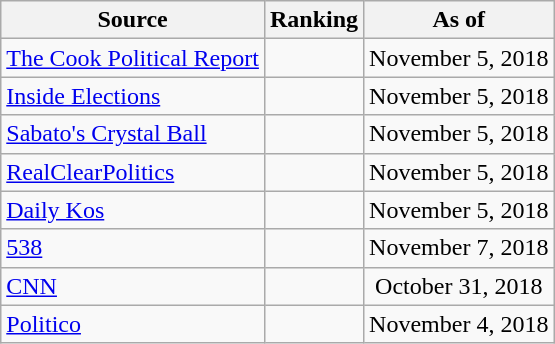<table class="wikitable" style="text-align:center">
<tr>
<th>Source</th>
<th>Ranking</th>
<th>As of</th>
</tr>
<tr>
<td style="text-align:left"><a href='#'>The Cook Political Report</a></td>
<td></td>
<td>November 5, 2018</td>
</tr>
<tr>
<td style="text-align:left"><a href='#'>Inside Elections</a></td>
<td></td>
<td>November 5, 2018</td>
</tr>
<tr>
<td style="text-align:left"><a href='#'>Sabato's Crystal Ball</a></td>
<td></td>
<td>November 5, 2018</td>
</tr>
<tr>
<td style="text-align:left"><a href='#'>RealClearPolitics</a></td>
<td></td>
<td>November 5, 2018</td>
</tr>
<tr>
<td style="text-align:left"><a href='#'>Daily Kos</a></td>
<td></td>
<td>November 5, 2018</td>
</tr>
<tr>
<td style="text-align:left"><a href='#'>538</a></td>
<td></td>
<td>November 7, 2018</td>
</tr>
<tr>
<td style="text-align:left"><a href='#'>CNN</a></td>
<td></td>
<td>October 31, 2018</td>
</tr>
<tr>
<td style="text-align:left"><a href='#'>Politico</a></td>
<td></td>
<td>November 4, 2018</td>
</tr>
</table>
